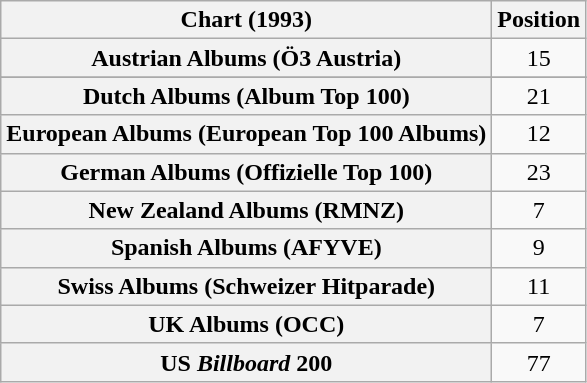<table class="wikitable sortable plainrowheaders" style="text-align:center">
<tr>
<th scope="col">Chart (1993)</th>
<th scope="col">Position</th>
</tr>
<tr>
<th scope="row">Austrian Albums (Ö3 Austria)</th>
<td>15</td>
</tr>
<tr>
</tr>
<tr>
<th scope="row">Dutch Albums (Album Top 100)</th>
<td>21</td>
</tr>
<tr>
<th scope="row">European Albums (European Top 100 Albums)</th>
<td>12</td>
</tr>
<tr>
<th scope="row">German Albums (Offizielle Top 100)</th>
<td>23</td>
</tr>
<tr>
<th scope="row">New Zealand Albums (RMNZ)</th>
<td>7</td>
</tr>
<tr>
<th scope="row">Spanish Albums (AFYVE)</th>
<td>9</td>
</tr>
<tr>
<th scope="row">Swiss Albums (Schweizer Hitparade)</th>
<td>11</td>
</tr>
<tr>
<th scope="row">UK Albums (OCC)</th>
<td>7</td>
</tr>
<tr>
<th scope="row">US <em>Billboard</em> 200</th>
<td>77</td>
</tr>
</table>
